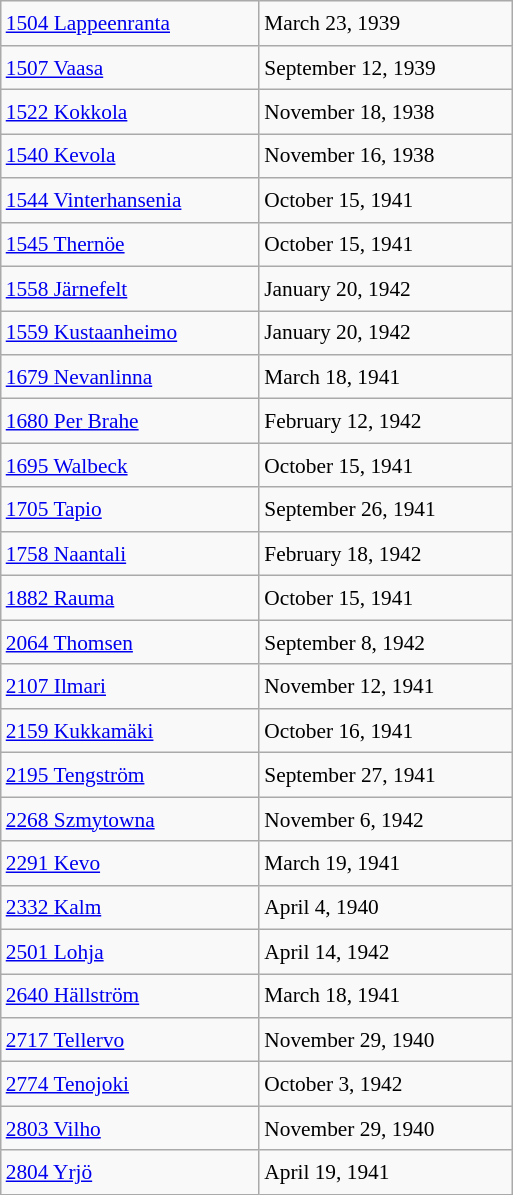<table class="wikitable" style="font-size: 89%; float: left; width: 24em; margin-right: 1em; line-height: 1.6em !important;">
<tr>
<td><a href='#'>1504 Lappeenranta</a></td>
<td>March 23, 1939</td>
</tr>
<tr>
<td><a href='#'>1507 Vaasa</a></td>
<td>September 12, 1939</td>
</tr>
<tr>
<td><a href='#'>1522 Kokkola</a></td>
<td>November 18, 1938</td>
</tr>
<tr>
<td><a href='#'>1540 Kevola</a></td>
<td>November 16, 1938</td>
</tr>
<tr>
<td><a href='#'>1544 Vinterhansenia</a></td>
<td>October 15, 1941</td>
</tr>
<tr>
<td><a href='#'>1545 Thernöe</a></td>
<td>October 15, 1941</td>
</tr>
<tr>
<td><a href='#'>1558 Järnefelt</a></td>
<td>January 20, 1942</td>
</tr>
<tr>
<td><a href='#'>1559 Kustaanheimo</a></td>
<td>January 20, 1942</td>
</tr>
<tr>
<td><a href='#'>1679 Nevanlinna</a></td>
<td>March 18, 1941</td>
</tr>
<tr>
<td><a href='#'>1680 Per Brahe</a></td>
<td>February 12, 1942</td>
</tr>
<tr>
<td><a href='#'>1695 Walbeck</a></td>
<td>October 15, 1941</td>
</tr>
<tr>
<td><a href='#'>1705 Tapio</a></td>
<td>September 26, 1941</td>
</tr>
<tr>
<td><a href='#'>1758 Naantali</a></td>
<td>February 18, 1942</td>
</tr>
<tr>
<td><a href='#'>1882 Rauma</a></td>
<td>October 15, 1941</td>
</tr>
<tr>
<td><a href='#'>2064 Thomsen</a></td>
<td>September 8, 1942</td>
</tr>
<tr>
<td><a href='#'>2107 Ilmari</a></td>
<td>November 12, 1941</td>
</tr>
<tr>
<td><a href='#'>2159 Kukkamäki</a></td>
<td>October 16, 1941</td>
</tr>
<tr>
<td><a href='#'>2195 Tengström</a></td>
<td>September 27, 1941</td>
</tr>
<tr>
<td><a href='#'>2268 Szmytowna</a></td>
<td>November 6, 1942</td>
</tr>
<tr>
<td><a href='#'>2291 Kevo</a></td>
<td>March 19, 1941</td>
</tr>
<tr>
<td><a href='#'>2332 Kalm</a></td>
<td>April 4, 1940</td>
</tr>
<tr>
<td><a href='#'>2501 Lohja</a></td>
<td>April 14, 1942</td>
</tr>
<tr>
<td><a href='#'>2640 Hällström</a></td>
<td>March 18, 1941</td>
</tr>
<tr>
<td><a href='#'>2717 Tellervo</a></td>
<td>November 29, 1940</td>
</tr>
<tr>
<td><a href='#'>2774 Tenojoki</a></td>
<td>October 3, 1942</td>
</tr>
<tr>
<td><a href='#'>2803 Vilho</a></td>
<td>November 29, 1940</td>
</tr>
<tr>
<td><a href='#'>2804 Yrjö</a></td>
<td>April 19, 1941</td>
</tr>
</table>
